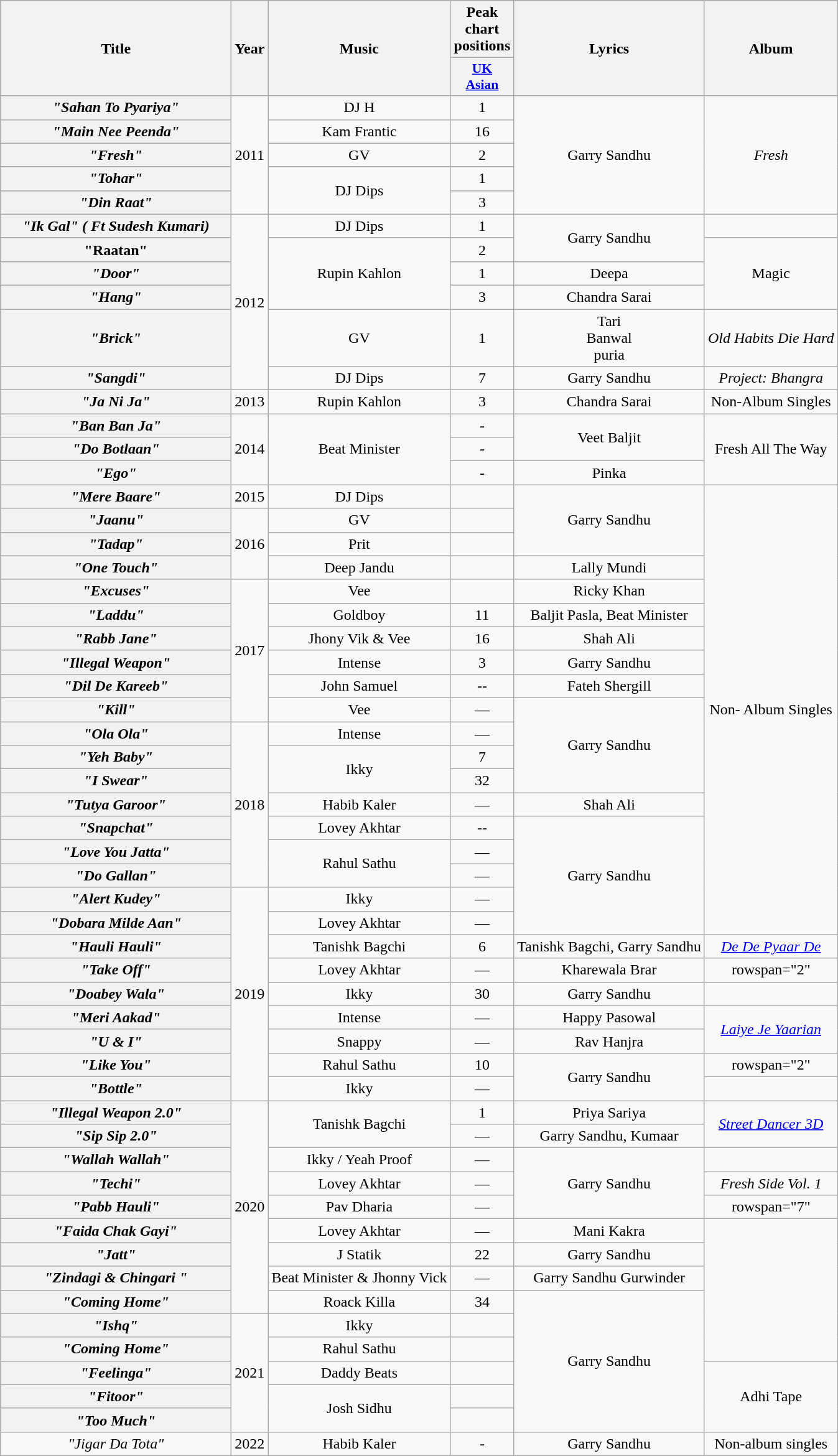<table class="wikitable plainrowheaders" style="text-align:center;">
<tr>
<th rowspan="2" scope="col" style="width:15em;">Title</th>
<th rowspan="2" scope="col">Year</th>
<th rowspan="2">Music</th>
<th>Peak chart positions</th>
<th rowspan="2">Lyrics</th>
<th rowspan="2" scope="col">Album</th>
</tr>
<tr>
<th scope="col" style="width:2.5em;font-size:90%;"><a href='#'>UK<br>Asian</a><br></th>
</tr>
<tr>
<th scope="row"><em>"Sahan To Pyariya"</em></th>
<td rowspan="5">2011</td>
<td>DJ H</td>
<td>1</td>
<td rowspan="5">Garry Sandhu</td>
<td rowspan="5"><em>Fresh</em></td>
</tr>
<tr>
<th scope="row"><em>"Main Nee Peenda"</em></th>
<td>Kam Frantic</td>
<td>16</td>
</tr>
<tr>
<th scope="row"><em>"Fresh"</em></th>
<td>GV</td>
<td>2</td>
</tr>
<tr>
<th scope="row"><em>"Tohar"</em></th>
<td rowspan="2">DJ Dips</td>
<td>1</td>
</tr>
<tr>
<th scope="row"><em>"Din Raat"</em></th>
<td>3</td>
</tr>
<tr>
<th scope="row"><em>"Ik Gal" ( Ft Sudesh Kumari)</em></th>
<td rowspan="6">2012</td>
<td>DJ Dips</td>
<td>1</td>
<td rowspan="2">Garry Sandhu</td>
<td></td>
</tr>
<tr>
<th scope="row">"Raatan"</th>
<td rowspan="3">Rupin Kahlon</td>
<td>2</td>
<td rowspan="3">Magic</td>
</tr>
<tr>
<th scope="row"><em>"Door"</em></th>
<td>1</td>
<td>Deepa</td>
</tr>
<tr>
<th scope="row"><em>"Hang"</em></th>
<td>3</td>
<td>Chandra Sarai</td>
</tr>
<tr>
<th scope="row"><em>"Brick"</em></th>
<td>GV</td>
<td>1</td>
<td>Tari<br>Banwal<br>puria</td>
<td><em>Old Habits Die Hard</em></td>
</tr>
<tr>
<th scope="row"><em>"Sangdi"</em></th>
<td>DJ Dips</td>
<td>7</td>
<td>Garry Sandhu</td>
<td><em>Project: Bhangra</em></td>
</tr>
<tr>
<th scope="row"><em>"Ja Ni Ja"</em></th>
<td>2013</td>
<td>Rupin Kahlon</td>
<td>3</td>
<td>Chandra Sarai</td>
<td>Non-Album Singles</td>
</tr>
<tr>
<th scope="row"><em>"Ban Ban Ja"</em></th>
<td rowspan="3">2014</td>
<td rowspan="3">Beat Minister</td>
<td>-</td>
<td rowspan="2">Veet Baljit</td>
<td rowspan="3">Fresh All The Way</td>
</tr>
<tr>
<th scope="row"><em>"Do Botlaan"</em></th>
<td>-</td>
</tr>
<tr>
<th scope="row"><em>"Ego"</em></th>
<td>-</td>
<td>Pinka</td>
</tr>
<tr>
<th scope="row"><em>"Mere Baare"</em></th>
<td>2015</td>
<td>DJ Dips</td>
<td></td>
<td rowspan="3">Garry Sandhu</td>
<td rowspan="19">Non- Album Singles</td>
</tr>
<tr>
<th scope="row"><em>"Jaanu"</em></th>
<td rowspan="3">2016</td>
<td>GV</td>
<td></td>
</tr>
<tr>
<th scope="row"><em>"Tadap"</em></th>
<td>Prit</td>
<td></td>
</tr>
<tr>
<th scope="row"><em>"One Touch"</em></th>
<td>Deep Jandu</td>
<td></td>
<td>Lally Mundi</td>
</tr>
<tr>
<th scope="row"><em>"Excuses"</em></th>
<td rowspan="6">2017</td>
<td>Vee</td>
<td></td>
<td>Ricky Khan</td>
</tr>
<tr>
<th scope="row"><em>"Laddu"</em></th>
<td>Goldboy</td>
<td>11</td>
<td>Baljit Pasla, Beat Minister</td>
</tr>
<tr>
<th scope="row"><em>"Rabb Jane"</em></th>
<td>Jhony Vik & Vee</td>
<td>16</td>
<td>Shah Ali</td>
</tr>
<tr>
<th scope="row"><em>"Illegal Weapon"</em></th>
<td>Intense</td>
<td>3</td>
<td>Garry Sandhu</td>
</tr>
<tr>
<th scope="row"><em>"Dil De Kareeb"</em></th>
<td>John Samuel</td>
<td>--</td>
<td>Fateh Shergill</td>
</tr>
<tr>
<th scope="row"><em>"Kill"</em></th>
<td>Vee</td>
<td>—</td>
<td rowspan="4">Garry Sandhu</td>
</tr>
<tr>
<th scope="row"><em>"Ola Ola"</em></th>
<td rowspan="7">2018</td>
<td>Intense</td>
<td>—</td>
</tr>
<tr>
<th scope="row"><em>"Yeh Baby"</em></th>
<td rowspan="2">Ikky</td>
<td>7</td>
</tr>
<tr>
<th scope="row"><em>"I Swear"</em></th>
<td>32</td>
</tr>
<tr>
<th scope="row"><em>"Tutya Garoor"</em></th>
<td>Habib Kaler</td>
<td>—</td>
<td>Shah Ali</td>
</tr>
<tr>
<th scope="row"><em>"Snapchat"</em></th>
<td>Lovey Akhtar</td>
<td>--</td>
<td rowspan="5">Garry Sandhu</td>
</tr>
<tr>
<th scope="row"><em>"Love You Jatta"</em></th>
<td rowspan="2">Rahul Sathu</td>
<td>—</td>
</tr>
<tr>
<th scope="row"><em>"Do Gallan"</em></th>
<td>—</td>
</tr>
<tr>
<th scope="row"><em>"Alert Kudey"</em></th>
<td rowspan="9">2019</td>
<td>Ikky</td>
<td>—</td>
</tr>
<tr>
<th scope="row"><em>"Dobara Milde Aan"</em></th>
<td>Lovey Akhtar</td>
<td>—</td>
</tr>
<tr>
<th scope="row"><em>"Hauli Hauli"</em></th>
<td>Tanishk Bagchi</td>
<td>6</td>
<td>Tanishk Bagchi,  Garry Sandhu</td>
<td><em><a href='#'>De De Pyaar De</a></em></td>
</tr>
<tr>
<th scope="row"><em>"Take Off"</em></th>
<td>Lovey Akhtar</td>
<td>—</td>
<td>Kharewala Brar</td>
<td>rowspan="2" </td>
</tr>
<tr>
<th scope="row"><em>"Doabey Wala"</em></th>
<td>Ikky</td>
<td>30</td>
<td>Garry Sandhu</td>
</tr>
<tr>
<th scope="row"><em>"Meri Aakad"</em></th>
<td>Intense</td>
<td>—</td>
<td>Happy Pasowal</td>
<td rowspan="2"><em><a href='#'>Laiye Je Yaarian</a></em></td>
</tr>
<tr>
<th scope="row"><em>"U & I"</em></th>
<td>Snappy</td>
<td>—</td>
<td>Rav Hanjra</td>
</tr>
<tr>
<th scope="row"><em>"Like You"</em></th>
<td>Rahul Sathu</td>
<td>10</td>
<td rowspan="2">Garry Sandhu</td>
<td>rowspan="2" </td>
</tr>
<tr>
<th scope="row"><em>"Bottle"</em></th>
<td>Ikky</td>
<td>—</td>
</tr>
<tr>
<th scope="row"><em>"Illegal Weapon 2.0"</em></th>
<td rowspan="9">2020</td>
<td rowspan="2">Tanishk Bagchi</td>
<td>1</td>
<td>Priya Sariya</td>
<td rowspan="2"><em><a href='#'>Street Dancer 3D</a></em></td>
</tr>
<tr>
<th scope="row"><em>"Sip Sip 2.0"</em></th>
<td>—</td>
<td>Garry Sandhu, Kumaar</td>
</tr>
<tr>
<th scope="row"><em>"Wallah Wallah"</em></th>
<td>Ikky / Yeah Proof</td>
<td>—</td>
<td rowspan="3">Garry Sandhu</td>
<td></td>
</tr>
<tr>
<th scope="row"><em>"Techi"</em></th>
<td>Lovey Akhtar</td>
<td>—</td>
<td><em>Fresh Side Vol. 1</em></td>
</tr>
<tr>
<th scope="row"><em>"Pabb Hauli"</em></th>
<td>Pav Dharia</td>
<td>—</td>
<td>rowspan="7" </td>
</tr>
<tr>
<th scope="row"><em>"Faida Chak Gayi"</em></th>
<td>Lovey Akhtar</td>
<td>—</td>
<td>Mani Kakra</td>
</tr>
<tr>
<th scope="row"><em>"Jatt"</em></th>
<td>J Statik</td>
<td>22</td>
<td>Garry Sandhu</td>
</tr>
<tr>
<th scope="row"><em>"Zindagi & Chingari "</em></th>
<td>Beat Minister & Jhonny Vick</td>
<td>—</td>
<td>Garry Sandhu   Gurwinder</td>
</tr>
<tr>
<th scope="row"><em>"Coming Home"</em></th>
<td>Roack Killa</td>
<td>34</td>
<td rowspan="6">Garry Sandhu</td>
</tr>
<tr>
<th scope="row"><em>"Ishq"</em></th>
<td rowspan="5">2021</td>
<td>Ikky</td>
<td></td>
</tr>
<tr>
<th scope="row"><em>"Coming Home"</em></th>
<td>Rahul Sathu</td>
<td></td>
</tr>
<tr>
<th scope="row"><em>"Feelinga"</em></th>
<td>Daddy Beats</td>
<td></td>
<td rowspan="3">Adhi Tape</td>
</tr>
<tr>
<th scope="row"><em>"Fitoor"</em></th>
<td rowspan="2">Josh Sidhu</td>
<td></td>
</tr>
<tr>
<th scope="row"><em>"Too Much"</em></th>
<td></td>
</tr>
<tr>
<td><em>"Jigar Da Tota"</em></td>
<td>2022</td>
<td>Habib Kaler</td>
<td>-</td>
<td>Garry Sandhu</td>
<td>Non-album singles</td>
</tr>
</table>
